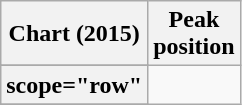<table class="wikitable sortable plainrowheaders" style="text-align:center">
<tr>
<th scope="col">Chart (2015)</th>
<th scope="col">Peak<br>position</th>
</tr>
<tr>
</tr>
<tr>
</tr>
<tr>
</tr>
<tr>
</tr>
<tr>
</tr>
<tr>
</tr>
<tr>
</tr>
<tr>
</tr>
<tr>
<th>scope="row" </th>
</tr>
<tr>
</tr>
</table>
